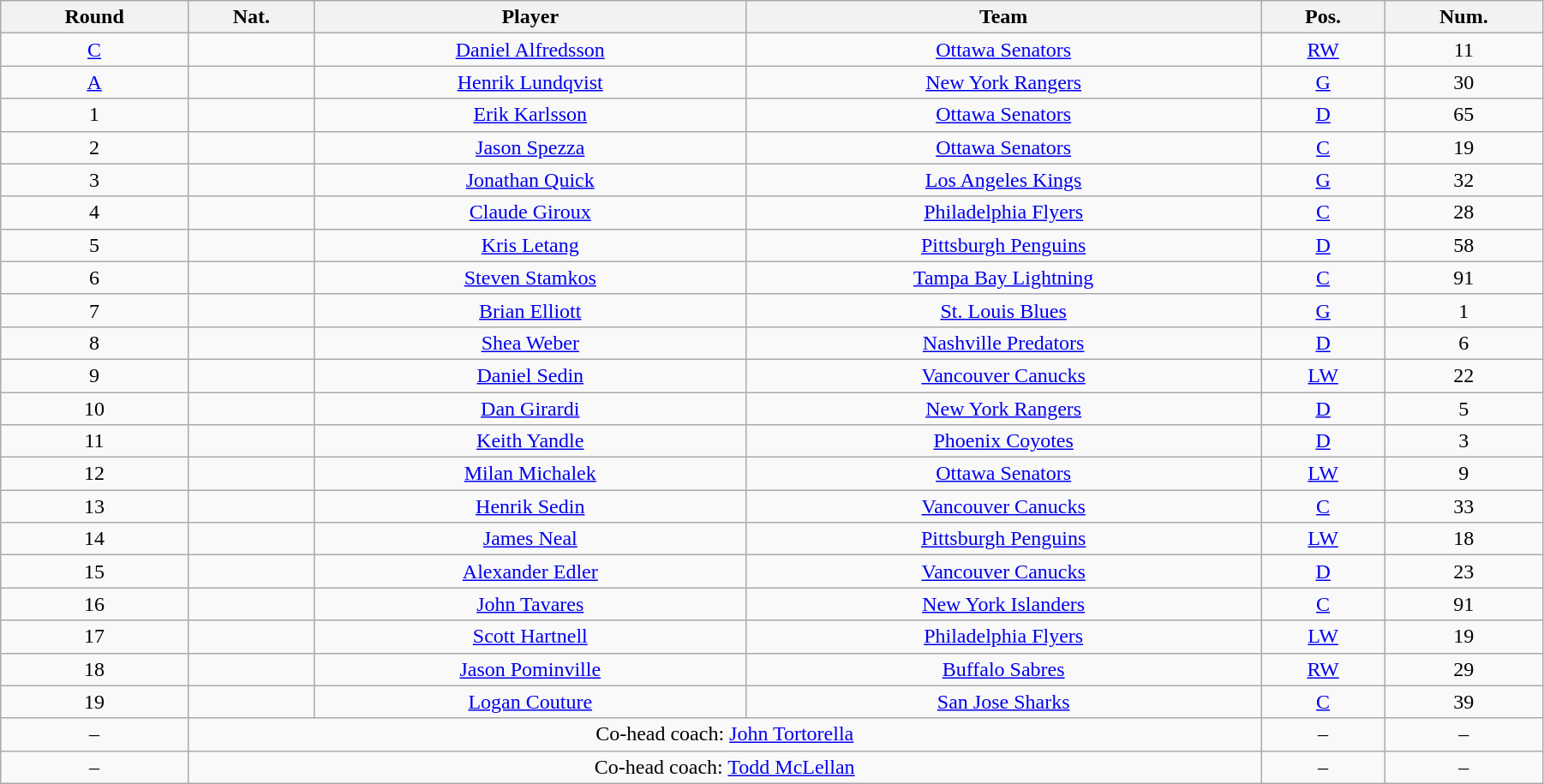<table width="95%" class="wikitable sortable" style="text-align:center">
<tr>
<th>Round</th>
<th>Nat.</th>
<th>Player</th>
<th>Team</th>
<th>Pos.</th>
<th>Num.</th>
</tr>
<tr>
<td><a href='#'>C</a></td>
<td></td>
<td><a href='#'>Daniel Alfredsson</a></td>
<td><a href='#'>Ottawa Senators</a></td>
<td><a href='#'>RW</a></td>
<td>11</td>
</tr>
<tr>
<td><a href='#'>A</a></td>
<td></td>
<td><a href='#'>Henrik Lundqvist</a></td>
<td><a href='#'>New York Rangers</a></td>
<td><a href='#'>G</a></td>
<td>30</td>
</tr>
<tr>
<td>1</td>
<td></td>
<td><a href='#'>Erik Karlsson</a></td>
<td><a href='#'>Ottawa Senators</a></td>
<td><a href='#'>D</a></td>
<td>65</td>
</tr>
<tr>
<td>2</td>
<td></td>
<td><a href='#'>Jason Spezza</a></td>
<td><a href='#'>Ottawa Senators</a></td>
<td><a href='#'>C</a></td>
<td>19</td>
</tr>
<tr>
<td>3</td>
<td></td>
<td><a href='#'>Jonathan Quick</a></td>
<td><a href='#'>Los Angeles Kings</a></td>
<td><a href='#'>G</a></td>
<td>32</td>
</tr>
<tr>
<td>4</td>
<td></td>
<td><a href='#'>Claude Giroux</a></td>
<td><a href='#'>Philadelphia Flyers</a></td>
<td><a href='#'>C</a></td>
<td>28</td>
</tr>
<tr>
<td>5</td>
<td></td>
<td><a href='#'>Kris Letang</a></td>
<td><a href='#'>Pittsburgh Penguins</a></td>
<td><a href='#'>D</a></td>
<td>58</td>
</tr>
<tr>
<td>6</td>
<td></td>
<td><a href='#'>Steven Stamkos</a></td>
<td><a href='#'>Tampa Bay Lightning</a></td>
<td><a href='#'>C</a></td>
<td>91</td>
</tr>
<tr>
<td>7</td>
<td></td>
<td><a href='#'>Brian Elliott</a></td>
<td><a href='#'>St. Louis Blues</a></td>
<td><a href='#'>G</a></td>
<td>1</td>
</tr>
<tr>
<td>8</td>
<td></td>
<td><a href='#'>Shea Weber</a></td>
<td><a href='#'>Nashville Predators</a></td>
<td><a href='#'>D</a></td>
<td>6</td>
</tr>
<tr>
<td>9</td>
<td></td>
<td><a href='#'>Daniel Sedin</a></td>
<td><a href='#'>Vancouver Canucks</a></td>
<td><a href='#'>LW</a></td>
<td>22</td>
</tr>
<tr>
<td>10</td>
<td></td>
<td><a href='#'>Dan Girardi</a></td>
<td><a href='#'>New York Rangers</a></td>
<td><a href='#'>D</a></td>
<td>5</td>
</tr>
<tr>
<td>11</td>
<td></td>
<td><a href='#'>Keith Yandle</a></td>
<td><a href='#'>Phoenix Coyotes</a></td>
<td><a href='#'>D</a></td>
<td>3</td>
</tr>
<tr>
<td>12</td>
<td></td>
<td><a href='#'>Milan Michalek</a></td>
<td><a href='#'>Ottawa Senators</a></td>
<td><a href='#'>LW</a></td>
<td>9</td>
</tr>
<tr>
<td>13</td>
<td></td>
<td><a href='#'>Henrik Sedin</a></td>
<td><a href='#'>Vancouver Canucks</a></td>
<td><a href='#'>C</a></td>
<td>33</td>
</tr>
<tr>
<td>14</td>
<td></td>
<td><a href='#'>James Neal</a></td>
<td><a href='#'>Pittsburgh Penguins</a></td>
<td><a href='#'>LW</a></td>
<td>18</td>
</tr>
<tr>
<td>15</td>
<td></td>
<td><a href='#'>Alexander Edler</a></td>
<td><a href='#'>Vancouver Canucks</a></td>
<td><a href='#'>D</a></td>
<td>23</td>
</tr>
<tr>
<td>16</td>
<td></td>
<td><a href='#'>John Tavares</a></td>
<td><a href='#'>New York Islanders</a></td>
<td><a href='#'>C</a></td>
<td>91</td>
</tr>
<tr>
<td>17</td>
<td></td>
<td><a href='#'>Scott Hartnell</a></td>
<td><a href='#'>Philadelphia Flyers</a></td>
<td><a href='#'>LW</a></td>
<td>19</td>
</tr>
<tr>
<td>18</td>
<td></td>
<td><a href='#'>Jason Pominville</a></td>
<td><a href='#'>Buffalo Sabres</a></td>
<td><a href='#'>RW</a></td>
<td>29</td>
</tr>
<tr>
<td>19</td>
<td></td>
<td><a href='#'>Logan Couture</a></td>
<td><a href='#'>San Jose Sharks</a></td>
<td><a href='#'>C</a></td>
<td>39</td>
</tr>
<tr>
<td>–</td>
<td colspan=3>Co-head coach: <a href='#'>John Tortorella</a></td>
<td>–</td>
<td>–</td>
</tr>
<tr>
<td>–</td>
<td colspan=3>Co-head coach: <a href='#'>Todd McLellan</a></td>
<td>–</td>
<td>–</td>
</tr>
</table>
